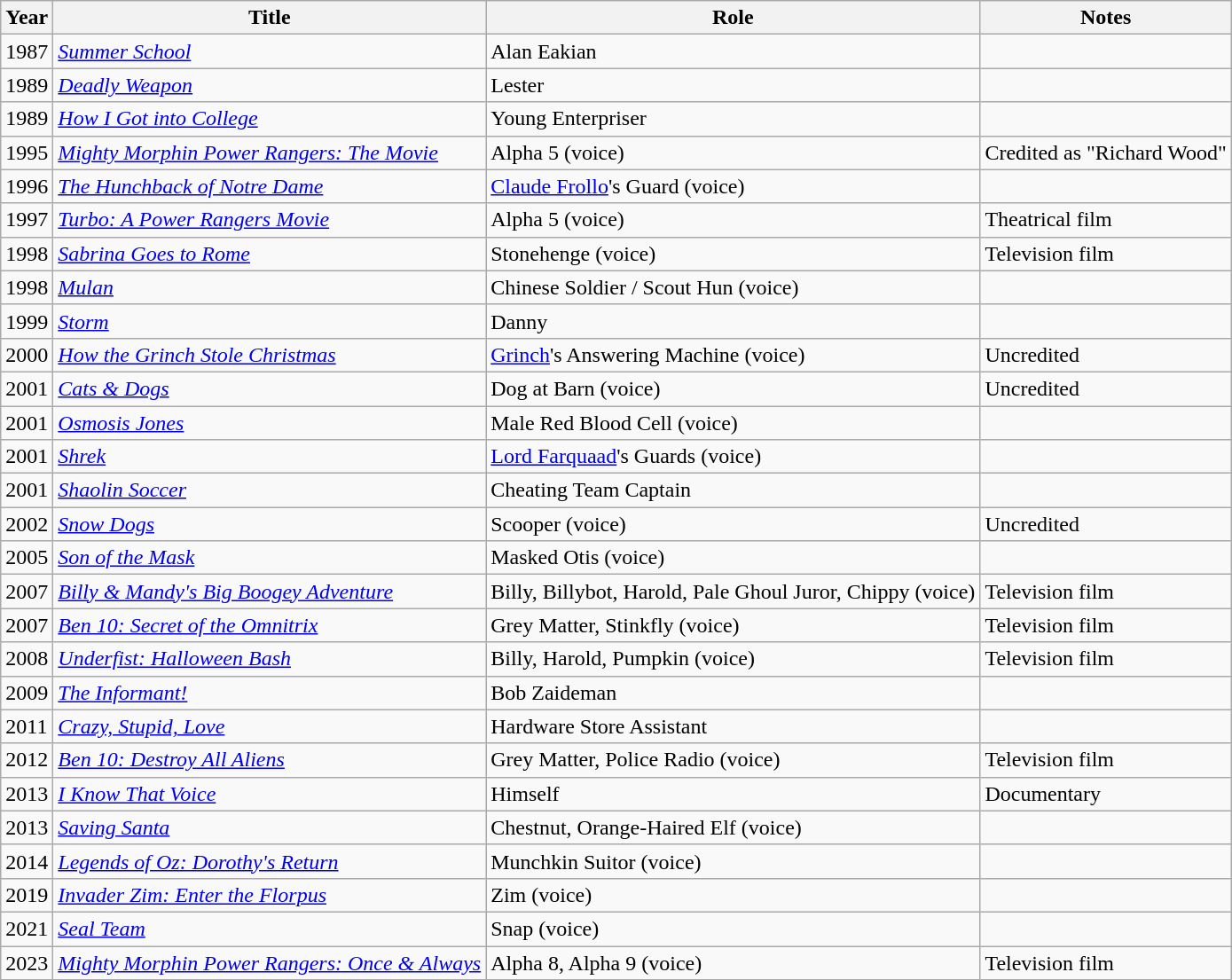<table class="wikitable">
<tr>
<th>Year</th>
<th>Title</th>
<th>Role</th>
<th>Notes</th>
</tr>
<tr>
<td>1987</td>
<td><em><a href='#'>Summer School</a></em></td>
<td>Alan Eakian</td>
<td></td>
</tr>
<tr>
<td>1989</td>
<td><em><a href='#'>Deadly Weapon</a></em></td>
<td>Lester</td>
<td></td>
</tr>
<tr>
<td>1989</td>
<td><em><a href='#'>How I Got into College</a></em></td>
<td>Young Enterpriser</td>
<td></td>
</tr>
<tr>
<td>1995</td>
<td><em><a href='#'>Mighty Morphin Power Rangers: The Movie</a></em></td>
<td>Alpha 5 (voice)</td>
<td>Credited as "Richard Wood"</td>
</tr>
<tr>
<td>1996</td>
<td><em><a href='#'>The Hunchback of Notre Dame</a></em></td>
<td><a href='#'>Claude Frollo</a>'s Guard (voice)</td>
<td></td>
</tr>
<tr>
<td>1997</td>
<td><em><a href='#'>Turbo: A Power Rangers Movie</a></em></td>
<td>Alpha 5 (voice)</td>
<td>Theatrical film</td>
</tr>
<tr>
<td>1998</td>
<td><em><a href='#'>Sabrina Goes to Rome</a></em></td>
<td>Stonehenge (voice)</td>
<td>Television film</td>
</tr>
<tr>
<td>1998</td>
<td><em><a href='#'>Mulan</a></em></td>
<td>Chinese Soldier / Scout Hun (voice)</td>
<td></td>
</tr>
<tr>
<td>1999</td>
<td><em><a href='#'>Storm</a></em></td>
<td>Danny</td>
<td></td>
</tr>
<tr>
<td>2000</td>
<td><em><a href='#'>How the Grinch Stole Christmas</a></em></td>
<td><a href='#'>Grinch</a>'s Answering Machine (voice)</td>
<td>Uncredited</td>
</tr>
<tr>
<td>2001</td>
<td><em><a href='#'>Cats & Dogs</a></em></td>
<td>Dog at Barn (voice)</td>
<td>Uncredited</td>
</tr>
<tr>
<td>2001</td>
<td><em><a href='#'>Osmosis Jones</a></em></td>
<td>Male Red Blood Cell (voice)</td>
<td></td>
</tr>
<tr>
<td>2001</td>
<td><em><a href='#'>Shrek</a></em></td>
<td><a href='#'>Lord Farquaad</a>'s Guards (voice)</td>
<td></td>
</tr>
<tr>
<td>2001</td>
<td><em><a href='#'>Shaolin Soccer</a></em></td>
<td>Cheating Team Captain</td>
<td></td>
</tr>
<tr>
<td>2002</td>
<td><em><a href='#'>Snow Dogs</a></em></td>
<td>Scooper (voice)</td>
<td>Uncredited</td>
</tr>
<tr>
<td>2005</td>
<td><em><a href='#'>Son of the Mask</a></em></td>
<td>Masked Otis (voice)</td>
<td></td>
</tr>
<tr>
<td>2007</td>
<td><em><a href='#'>Billy & Mandy's Big Boogey Adventure</a></em></td>
<td>Billy, Billybot, Harold, Pale Ghoul Juror, Chippy (voice)</td>
<td>Television film</td>
</tr>
<tr>
<td>2007</td>
<td><em><a href='#'>Ben 10: Secret of the Omnitrix</a></em></td>
<td>Grey Matter, Stinkfly (voice)</td>
<td>Television film</td>
</tr>
<tr>
<td>2008</td>
<td><em><a href='#'>Underfist: Halloween Bash</a></em></td>
<td>Billy, Harold, Pumpkin (voice)</td>
<td>Television film</td>
</tr>
<tr>
<td>2009</td>
<td><em><a href='#'>The Informant!</a></em></td>
<td>Bob Zaideman</td>
<td></td>
</tr>
<tr>
<td>2011</td>
<td><em><a href='#'>Crazy, Stupid, Love</a></em></td>
<td>Hardware Store Assistant</td>
<td></td>
</tr>
<tr>
<td>2012</td>
<td><em><a href='#'>Ben 10: Destroy All Aliens</a></em></td>
<td>Grey Matter, Police Radio (voice)</td>
<td>Television film</td>
</tr>
<tr>
<td>2013</td>
<td><em><a href='#'>I Know That Voice</a></em></td>
<td>Himself</td>
<td>Documentary</td>
</tr>
<tr>
<td>2013</td>
<td><em><a href='#'>Saving Santa</a></em></td>
<td>Chestnut, Orange-Haired Elf (voice)</td>
<td></td>
</tr>
<tr>
<td>2014</td>
<td><em><a href='#'>Legends of Oz: Dorothy's Return</a></em></td>
<td>Munchkin Suitor (voice)</td>
<td></td>
</tr>
<tr>
<td>2019</td>
<td><em><a href='#'>Invader Zim: Enter the Florpus</a></em></td>
<td>Zim (voice)</td>
<td></td>
</tr>
<tr>
<td>2021</td>
<td><em><a href='#'>Seal Team</a></em></td>
<td>Snap (voice)</td>
<td></td>
</tr>
<tr>
<td>2023</td>
<td><em><a href='#'>Mighty Morphin Power Rangers: Once & Always</a></em></td>
<td>Alpha 8, Alpha 9 (voice)</td>
<td>Television film</td>
</tr>
</table>
